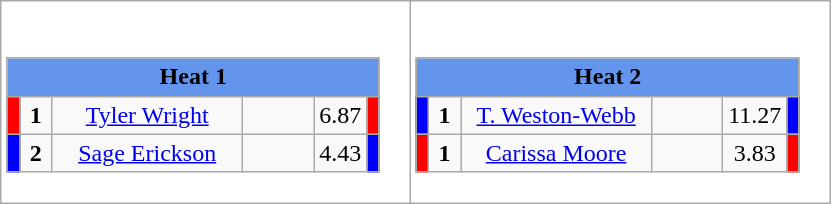<table class="wikitable" style="background:#fff;">
<tr>
<td><div><br><table class="wikitable">
<tr>
<td colspan="6"  style="text-align:center; background:#6495ed;"><strong>Heat 1</strong></td>
</tr>
<tr>
<td style="width:01px; background: #f00;"></td>
<td style="width:14px; text-align:center;"><strong>1</strong></td>
<td style="width:120px; text-align:center;"><a href='#'>Tyler Wright</a></td>
<td style="width:40px; text-align:center;"></td>
<td style="width:20px; text-align:center;">6.87</td>
<td style="width:01px; background: #f00;"></td>
</tr>
<tr>
<td style="width:01px; background: #00f;"></td>
<td style="width:14px; text-align:center;"><strong>2</strong></td>
<td style="width:120px; text-align:center;"><a href='#'>Sage Erickson</a></td>
<td style="width:40px; text-align:center;"></td>
<td style="width:20px; text-align:center;">4.43</td>
<td style="width:01px; background: #00f;"></td>
</tr>
</table>
</div></td>
<td><div><br><table class="wikitable">
<tr>
<td colspan="6"  style="text-align:center; background:#6495ed;"><strong>Heat 2</strong></td>
</tr>
<tr>
<td style="width:01px; background: #00f;"></td>
<td style="width:14px; text-align:center;"><strong>1</strong></td>
<td style="width:120px; text-align:center;"><a href='#'>T. Weston-Webb</a></td>
<td style="width:40px; text-align:center;"></td>
<td style="width:20px; text-align:center;">11.27</td>
<td style="width:01px; background: #00f;"></td>
</tr>
<tr>
<td style="width:01px; background: #f00;"></td>
<td style="width:14px; text-align:center;"><strong>1</strong></td>
<td style="width:120px; text-align:center;"><a href='#'>Carissa Moore</a></td>
<td style="width:40px; text-align:center;"></td>
<td style="width:20px; text-align:center;">3.83</td>
<td style="width:01px; background: #f00;"></td>
</tr>
</table>
</div></td>
</tr>
</table>
